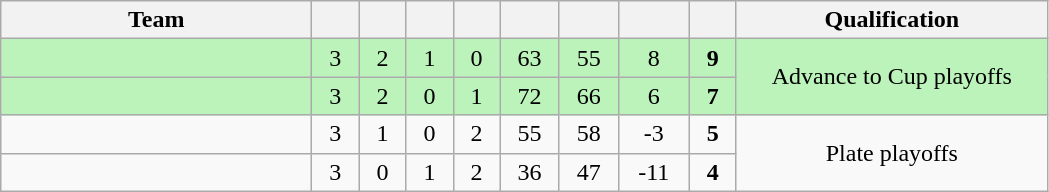<table class="wikitable" style="text-align:center;">
<tr>
<th style="width:12.5em">Team</th>
<th style="width:1.5em;"></th>
<th style="width:1.5em;"></th>
<th style="width:1.5em;"></th>
<th style="width:1.5em;"></th>
<th style="width:2.0em;"></th>
<th style="width:2.0em;"></th>
<th style="width:2.5em;"></th>
<th style="width:1.5em;"></th>
<th style="width:12.5em">Qualification</th>
</tr>
<tr bgcolor=#bbf3bb>
<td align=left></td>
<td>3</td>
<td>2</td>
<td>1</td>
<td>0</td>
<td>63</td>
<td>55</td>
<td>8</td>
<td><strong>9</strong></td>
<td rowspan="2">Advance to Cup playoffs</td>
</tr>
<tr bgcolor=#bbf3bb>
<td align=left></td>
<td>3</td>
<td>2</td>
<td>0</td>
<td>1</td>
<td>72</td>
<td>66</td>
<td>6</td>
<td><strong>7</strong></td>
</tr>
<tr>
<td align=left></td>
<td>3</td>
<td>1</td>
<td>0</td>
<td>2</td>
<td>55</td>
<td>58</td>
<td>-3</td>
<td><strong>5</strong></td>
<td rowspan="2">Plate playoffs</td>
</tr>
<tr>
<td align=left></td>
<td>3</td>
<td>0</td>
<td>1</td>
<td>2</td>
<td>36</td>
<td>47</td>
<td>-11</td>
<td><strong>4</strong></td>
</tr>
</table>
